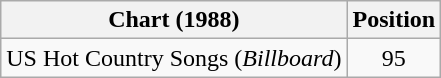<table class="wikitable">
<tr>
<th>Chart (1988)</th>
<th>Position</th>
</tr>
<tr>
<td>US Hot Country Songs (<em>Billboard</em>)</td>
<td align="center">95</td>
</tr>
</table>
